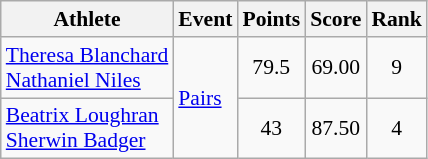<table class=wikitable style=font-size:90%;text-align:center>
<tr>
<th>Athlete</th>
<th>Event</th>
<th>Points</th>
<th>Score</th>
<th>Rank</th>
</tr>
<tr>
<td align=left><a href='#'>Theresa Blanchard</a><br><a href='#'>Nathaniel Niles</a></td>
<td align=left rowspan=2><a href='#'>Pairs</a></td>
<td>79.5</td>
<td>69.00</td>
<td>9</td>
</tr>
<tr>
<td align=left><a href='#'>Beatrix Loughran</a><br><a href='#'>Sherwin Badger</a></td>
<td>43</td>
<td>87.50</td>
<td>4</td>
</tr>
</table>
